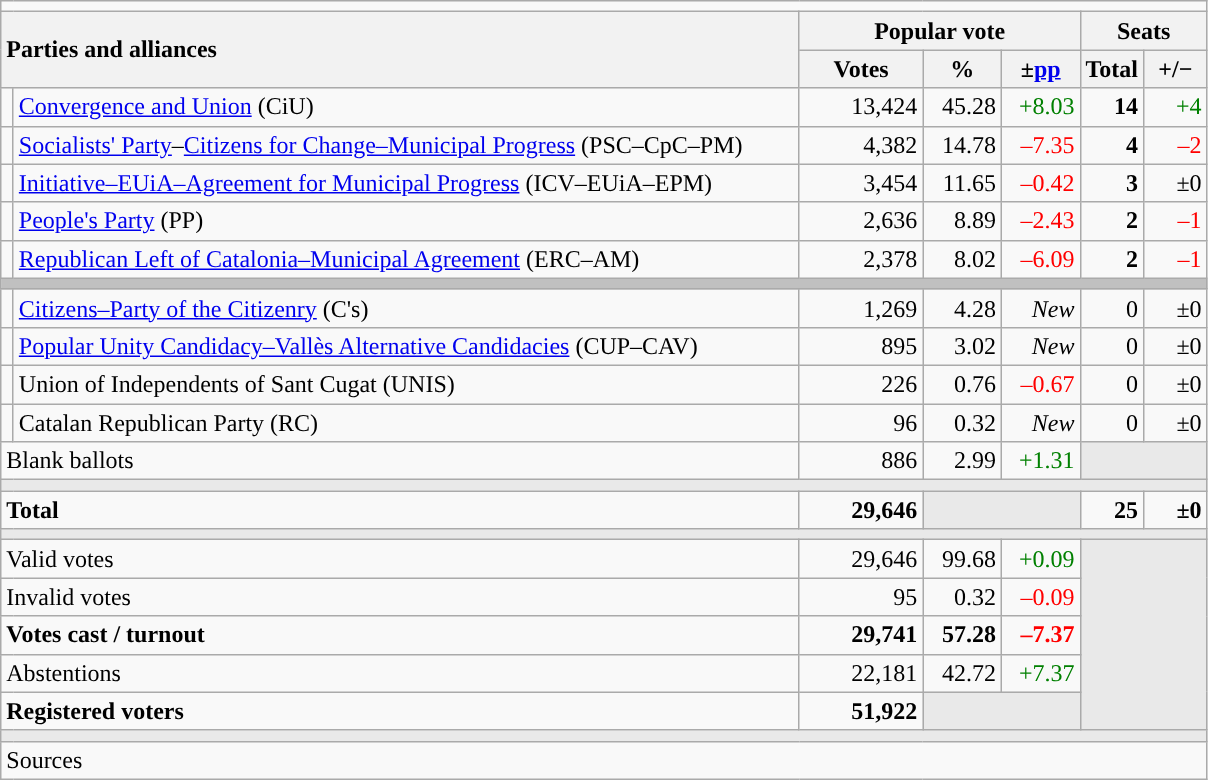<table class="wikitable" style="text-align:right;">
<tr>
<td colspan="7"></td>
</tr>
<tr>
<th style="text-align:left;" rowspan="2" colspan="2" width="525">Parties and alliances</th>
<th colspan="3">Popular vote</th>
<th colspan="2">Seats</th>
</tr>
<tr>
<th width="75">Votes</th>
<th width="45">%</th>
<th width="45">±<a href='#'>pp</a></th>
<th width="35">Total</th>
<th width="35">+/−</th>
</tr>
<tr>
<td width="1" style="color:inherit;background:"></td>
<td align="left"><a href='#'>Convergence and Union</a> (CiU)</td>
<td>13,424</td>
<td>45.28</td>
<td style="color:green;">+8.03</td>
<td><strong>14</strong></td>
<td style="color:green;">+4</td>
</tr>
<tr>
<td style="color:inherit;background:"></td>
<td align="left"><a href='#'>Socialists' Party</a>–<a href='#'>Citizens for Change–Municipal Progress</a> (PSC–CpC–PM)</td>
<td>4,382</td>
<td>14.78</td>
<td style="color:red;">–7.35</td>
<td><strong>4</strong></td>
<td style="color:red;">–2</td>
</tr>
<tr>
<td style="color:inherit;background:"></td>
<td align="left"><a href='#'>Initiative–EUiA–Agreement for Municipal Progress</a> (ICV–EUiA–EPM)</td>
<td>3,454</td>
<td>11.65</td>
<td style="color:red;">–0.42</td>
<td><strong>3</strong></td>
<td>±0</td>
</tr>
<tr>
<td style="color:inherit;background:"></td>
<td align="left"><a href='#'>People's Party</a> (PP)</td>
<td>2,636</td>
<td>8.89</td>
<td style="color:red;">–2.43</td>
<td><strong>2</strong></td>
<td style="color:red;">–1</td>
</tr>
<tr>
<td style="color:inherit;background:"></td>
<td align="left"><a href='#'>Republican Left of Catalonia–Municipal Agreement</a> (ERC–AM)</td>
<td>2,378</td>
<td>8.02</td>
<td style="color:red;">–6.09</td>
<td><strong>2</strong></td>
<td style="color:red;">–1</td>
</tr>
<tr>
<td colspan="7" style="color:inherit;background:#C0C0C0"></td>
</tr>
<tr>
<td style="color:inherit;background:"></td>
<td align="left"><a href='#'>Citizens–Party of the Citizenry</a> (C's)</td>
<td>1,269</td>
<td>4.28</td>
<td><em>New</em></td>
<td>0</td>
<td>±0</td>
</tr>
<tr>
<td style="color:inherit;background:"></td>
<td align="left"><a href='#'>Popular Unity Candidacy–Vallès Alternative Candidacies</a> (CUP–CAV)</td>
<td>895</td>
<td>3.02</td>
<td><em>New</em></td>
<td>0</td>
<td>±0</td>
</tr>
<tr>
<td style="color:inherit;background:"></td>
<td align="left">Union of Independents of Sant Cugat (UNIS)</td>
<td>226</td>
<td>0.76</td>
<td style="color:red;">–0.67</td>
<td>0</td>
<td>±0</td>
</tr>
<tr>
<td style="color:inherit;background:"></td>
<td align="left">Catalan Republican Party (RC)</td>
<td>96</td>
<td>0.32</td>
<td><em>New</em></td>
<td>0</td>
<td>±0</td>
</tr>
<tr>
<td align="left" colspan="2">Blank ballots</td>
<td>886</td>
<td>2.99</td>
<td style="color:green;">+1.31</td>
<td style="color:inherit;background:#E9E9E9" colspan="2"></td>
</tr>
<tr>
<td colspan="7" style="color:inherit;background:#E9E9E9"></td>
</tr>
<tr style="font-weight:bold;">
<td align="left" colspan="2">Total</td>
<td>29,646</td>
<td bgcolor="#E9E9E9" colspan="2"></td>
<td>25</td>
<td>±0</td>
</tr>
<tr>
<td colspan="7" style="color:inherit;background:#E9E9E9"></td>
</tr>
<tr>
<td align="left" colspan="2">Valid votes</td>
<td>29,646</td>
<td>99.68</td>
<td style="color:green;">+0.09</td>
<td bgcolor="#E9E9E9" colspan="2" rowspan="5"></td>
</tr>
<tr>
<td align="left" colspan="2">Invalid votes</td>
<td>95</td>
<td>0.32</td>
<td style="color:red;">–0.09</td>
</tr>
<tr style="font-weight:bold;">
<td align="left" colspan="2">Votes cast / turnout</td>
<td>29,741</td>
<td>57.28</td>
<td style="color:red;">–7.37</td>
</tr>
<tr>
<td align="left" colspan="2">Abstentions</td>
<td>22,181</td>
<td>42.72</td>
<td style="color:green;">+7.37</td>
</tr>
<tr style="font-weight:bold;">
<td align="left" colspan="2">Registered voters</td>
<td>51,922</td>
<td bgcolor="#E9E9E9" colspan="2"></td>
</tr>
<tr>
<td colspan="7" style="color:inherit;background:#E9E9E9"></td>
</tr>
<tr>
<td align="left" colspan="7">Sources</td>
</tr>
</table>
